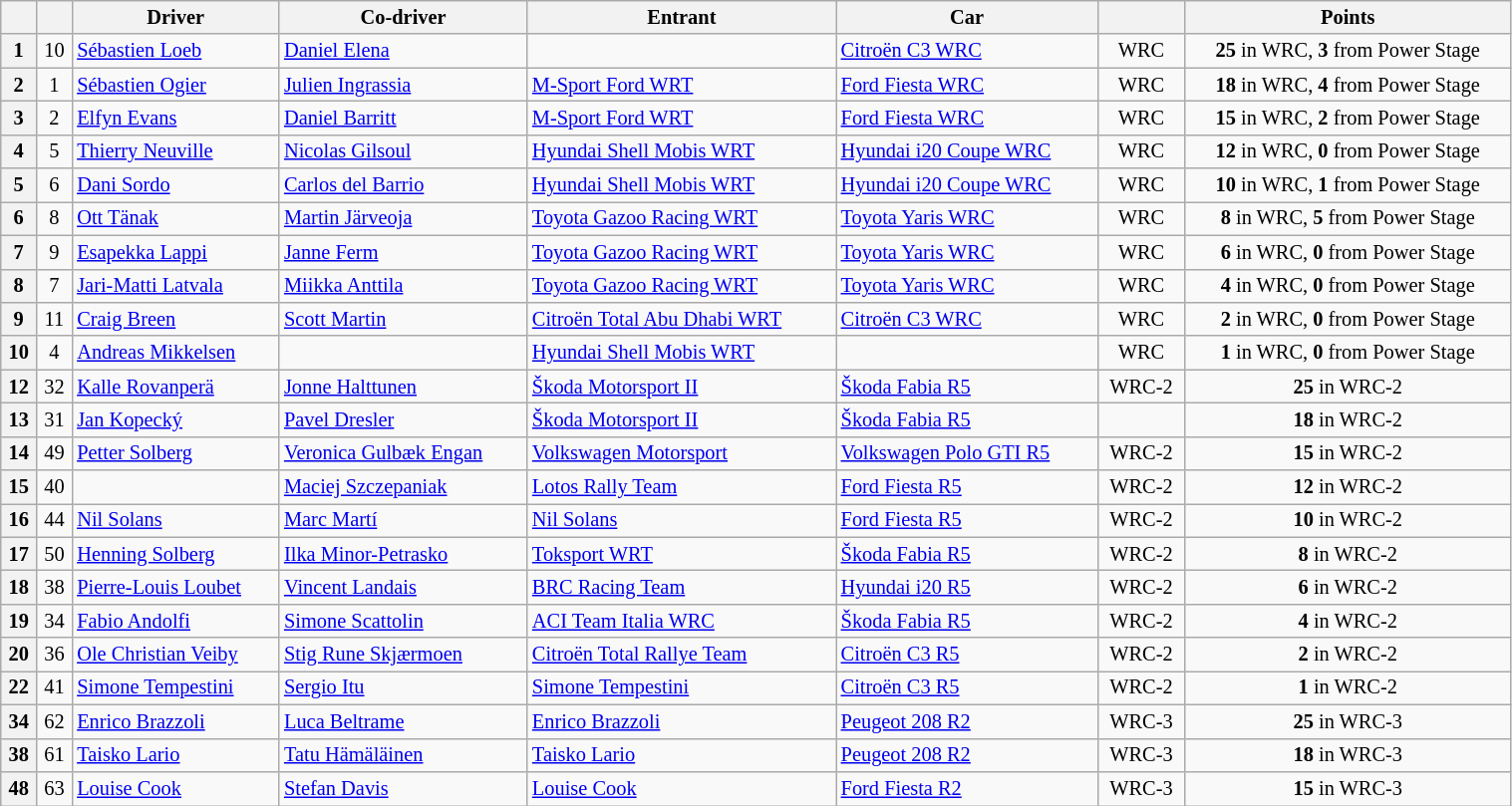<table class="wikitable" width=80% style="font-size: 85%;">
<tr>
<th></th>
<th></th>
<th>Driver</th>
<th>Co-driver</th>
<th>Entrant</th>
<th>Car</th>
<th></th>
<th>Points</th>
</tr>
<tr>
<th>1</th>
<td align="center">10</td>
<td> <a href='#'>Sébastien Loeb</a></td>
<td> <a href='#'>Daniel Elena</a></td>
<td></td>
<td><a href='#'>Citroën C3 WRC</a></td>
<td align="center">WRC</td>
<td align="center"><strong>25</strong> in WRC, <strong>3</strong> from Power Stage</td>
</tr>
<tr>
<th>2</th>
<td align="center">1</td>
<td> <a href='#'>Sébastien Ogier</a></td>
<td> <a href='#'>Julien Ingrassia</a></td>
<td> <a href='#'>M-Sport Ford WRT</a></td>
<td><a href='#'>Ford Fiesta WRC</a></td>
<td align="center">WRC</td>
<td align="center"><strong>18</strong> in WRC, <strong>4</strong> from Power Stage</td>
</tr>
<tr>
<th>3</th>
<td align="center">2</td>
<td> <a href='#'>Elfyn Evans</a></td>
<td> <a href='#'>Daniel Barritt</a></td>
<td> <a href='#'>M-Sport Ford WRT</a></td>
<td><a href='#'>Ford Fiesta WRC</a></td>
<td align="center">WRC</td>
<td align="center"><strong>15</strong> in WRC, <strong>2</strong> from Power Stage</td>
</tr>
<tr>
<th>4</th>
<td align="center">5</td>
<td> <a href='#'>Thierry Neuville</a></td>
<td> <a href='#'>Nicolas Gilsoul</a></td>
<td> <a href='#'>Hyundai Shell Mobis WRT</a></td>
<td><a href='#'>Hyundai i20 Coupe WRC</a></td>
<td align="center">WRC</td>
<td align="center"><strong>12</strong> in WRC, <strong>0</strong> from Power Stage</td>
</tr>
<tr>
<th>5</th>
<td align="center">6</td>
<td> <a href='#'>Dani Sordo</a></td>
<td> <a href='#'>Carlos del Barrio</a></td>
<td> <a href='#'>Hyundai Shell Mobis WRT</a></td>
<td><a href='#'>Hyundai i20 Coupe WRC</a></td>
<td align="center">WRC</td>
<td align="center"><strong>10</strong> in WRC, <strong>1</strong> from Power Stage</td>
</tr>
<tr>
<th>6</th>
<td align="center">8</td>
<td> <a href='#'>Ott Tänak</a></td>
<td> <a href='#'>Martin Järveoja</a></td>
<td> <a href='#'>Toyota Gazoo Racing WRT</a></td>
<td><a href='#'>Toyota Yaris WRC</a></td>
<td align="center">WRC</td>
<td align="center"><strong>8</strong> in WRC, <strong>5</strong> from Power Stage</td>
</tr>
<tr>
<th>7</th>
<td align="center">9</td>
<td> <a href='#'>Esapekka Lappi</a></td>
<td> <a href='#'>Janne Ferm</a></td>
<td> <a href='#'>Toyota Gazoo Racing WRT</a></td>
<td><a href='#'>Toyota Yaris WRC</a></td>
<td align="center">WRC</td>
<td align="center"><strong>6</strong> in WRC, <strong>0</strong> from Power Stage</td>
</tr>
<tr>
<th>8</th>
<td align="center">7</td>
<td> <a href='#'>Jari-Matti Latvala</a></td>
<td> <a href='#'>Miikka Anttila</a></td>
<td> <a href='#'>Toyota Gazoo Racing WRT</a></td>
<td><a href='#'>Toyota Yaris WRC</a></td>
<td align="center">WRC</td>
<td align="center"><strong>4</strong> in WRC, <strong>0</strong> from Power Stage</td>
</tr>
<tr>
<th>9</th>
<td align="center">11</td>
<td> <a href='#'>Craig Breen</a></td>
<td> <a href='#'>Scott Martin</a></td>
<td> <a href='#'>Citroën Total Abu Dhabi WRT</a></td>
<td><a href='#'>Citroën C3 WRC</a></td>
<td align="center">WRC</td>
<td align="center"><strong>2</strong> in WRC, <strong>0</strong> from Power Stage</td>
</tr>
<tr>
<th>10</th>
<td align="center">4</td>
<td> <a href='#'>Andreas Mikkelsen</a></td>
<td></td>
<td> <a href='#'>Hyundai Shell Mobis WRT</a></td>
<td></td>
<td align="center">WRC</td>
<td align="center"><strong>1</strong> in WRC, <strong>0</strong> from Power Stage</td>
</tr>
<tr>
<th>12</th>
<td align="center">32</td>
<td> <a href='#'>Kalle Rovanperä</a></td>
<td> <a href='#'>Jonne Halttunen</a></td>
<td> <a href='#'>Škoda Motorsport II</a></td>
<td><a href='#'>Škoda Fabia R5</a></td>
<td align="center">WRC-2</td>
<td align="center"><strong>25</strong> in WRC-2</td>
</tr>
<tr>
<th>13</th>
<td align="center">31</td>
<td> <a href='#'>Jan Kopecký</a></td>
<td> <a href='#'>Pavel Dresler</a></td>
<td> <a href='#'>Škoda Motorsport II</a></td>
<td><a href='#'>Škoda Fabia R5</a></td>
<td align="center"></td>
<td align="center"><strong>18</strong> in WRC-2</td>
</tr>
<tr>
<th>14</th>
<td align="center">49</td>
<td> <a href='#'>Petter Solberg</a></td>
<td> <a href='#'>Veronica Gulbæk Engan</a></td>
<td> <a href='#'>Volkswagen Motorsport</a></td>
<td><a href='#'>Volkswagen Polo GTI R5</a></td>
<td align="center">WRC-2</td>
<td align="center"><strong>15</strong> in WRC-2</td>
</tr>
<tr>
<th>15</th>
<td align="center">40</td>
<td></td>
<td> <a href='#'>Maciej Szczepaniak</a></td>
<td> <a href='#'>Lotos Rally Team</a></td>
<td><a href='#'>Ford Fiesta R5</a></td>
<td align="center">WRC-2</td>
<td align="center"><strong>12</strong> in WRC-2</td>
</tr>
<tr>
<th>16</th>
<td align="center">44</td>
<td> <a href='#'>Nil Solans</a></td>
<td> <a href='#'>Marc Martí</a></td>
<td> <a href='#'>Nil Solans</a></td>
<td><a href='#'>Ford Fiesta R5</a></td>
<td align="center">WRC-2</td>
<td align="center"><strong>10</strong> in WRC-2</td>
</tr>
<tr>
<th>17</th>
<td align="center">50</td>
<td> <a href='#'>Henning Solberg</a></td>
<td> <a href='#'>Ilka Minor-Petrasko</a></td>
<td> <a href='#'>Toksport WRT</a></td>
<td><a href='#'>Škoda Fabia R5</a></td>
<td align="center">WRC-2</td>
<td align="center"><strong>8</strong> in WRC-2</td>
</tr>
<tr>
<th>18</th>
<td align="center">38</td>
<td> <a href='#'>Pierre-Louis Loubet</a></td>
<td> <a href='#'>Vincent Landais</a></td>
<td> <a href='#'>BRC Racing Team</a></td>
<td><a href='#'>Hyundai i20 R5</a></td>
<td align="center">WRC-2</td>
<td align="center"><strong>6</strong> in WRC-2</td>
</tr>
<tr>
<th>19</th>
<td align="center">34</td>
<td> <a href='#'>Fabio Andolfi</a></td>
<td> <a href='#'>Simone Scattolin</a></td>
<td> <a href='#'>ACI Team Italia WRC</a></td>
<td><a href='#'>Škoda Fabia R5</a></td>
<td align="center">WRC-2</td>
<td align="center"><strong>4</strong> in WRC-2</td>
</tr>
<tr>
<th>20</th>
<td align="center">36</td>
<td> <a href='#'>Ole Christian Veiby</a></td>
<td> <a href='#'>Stig Rune Skjærmoen</a></td>
<td> <a href='#'>Citroën Total Rallye Team</a></td>
<td><a href='#'>Citroën C3 R5</a></td>
<td align="center">WRC-2</td>
<td align="center"><strong>2</strong> in WRC-2</td>
</tr>
<tr>
<th>22</th>
<td align="center">41</td>
<td> <a href='#'>Simone Tempestini</a></td>
<td> <a href='#'>Sergio Itu</a></td>
<td> <a href='#'>Simone Tempestini</a></td>
<td><a href='#'>Citroën C3 R5</a></td>
<td align="center">WRC-2</td>
<td align="center"><strong>1</strong> in WRC-2</td>
</tr>
<tr>
<th>34</th>
<td align="center">62</td>
<td> <a href='#'>Enrico Brazzoli</a></td>
<td> <a href='#'>Luca Beltrame</a></td>
<td> <a href='#'>Enrico Brazzoli</a></td>
<td><a href='#'>Peugeot 208 R2</a></td>
<td align="center">WRC-3</td>
<td align="center"><strong>25</strong> in WRC-3</td>
</tr>
<tr>
<th>38</th>
<td align="center">61</td>
<td> <a href='#'>Taisko Lario</a></td>
<td> <a href='#'>Tatu Hämäläinen</a></td>
<td> <a href='#'>Taisko Lario</a></td>
<td><a href='#'>Peugeot 208 R2</a></td>
<td align="center">WRC-3</td>
<td align="center"><strong>18</strong> in WRC-3</td>
</tr>
<tr>
<th>48</th>
<td align="center">63</td>
<td> <a href='#'>Louise Cook</a></td>
<td> <a href='#'>Stefan Davis</a></td>
<td> <a href='#'>Louise Cook</a></td>
<td><a href='#'>Ford Fiesta R2</a></td>
<td align="center">WRC-3</td>
<td align="center"><strong>15</strong> in WRC-3</td>
</tr>
</table>
